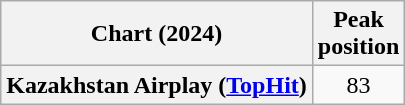<table class="wikitable plainrowheaders" style="text-align:center">
<tr>
<th scope="col">Chart (2024)</th>
<th scope="col">Peak<br>position</th>
</tr>
<tr>
<th scope="row">Kazakhstan Airplay (<a href='#'>TopHit</a>)</th>
<td>83</td>
</tr>
</table>
